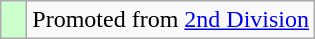<table class="wikitable">
<tr>
<td width=10px bgcolor="#ccffcc"></td>
<td>Promoted from <a href='#'>2nd Division</a></td>
</tr>
</table>
